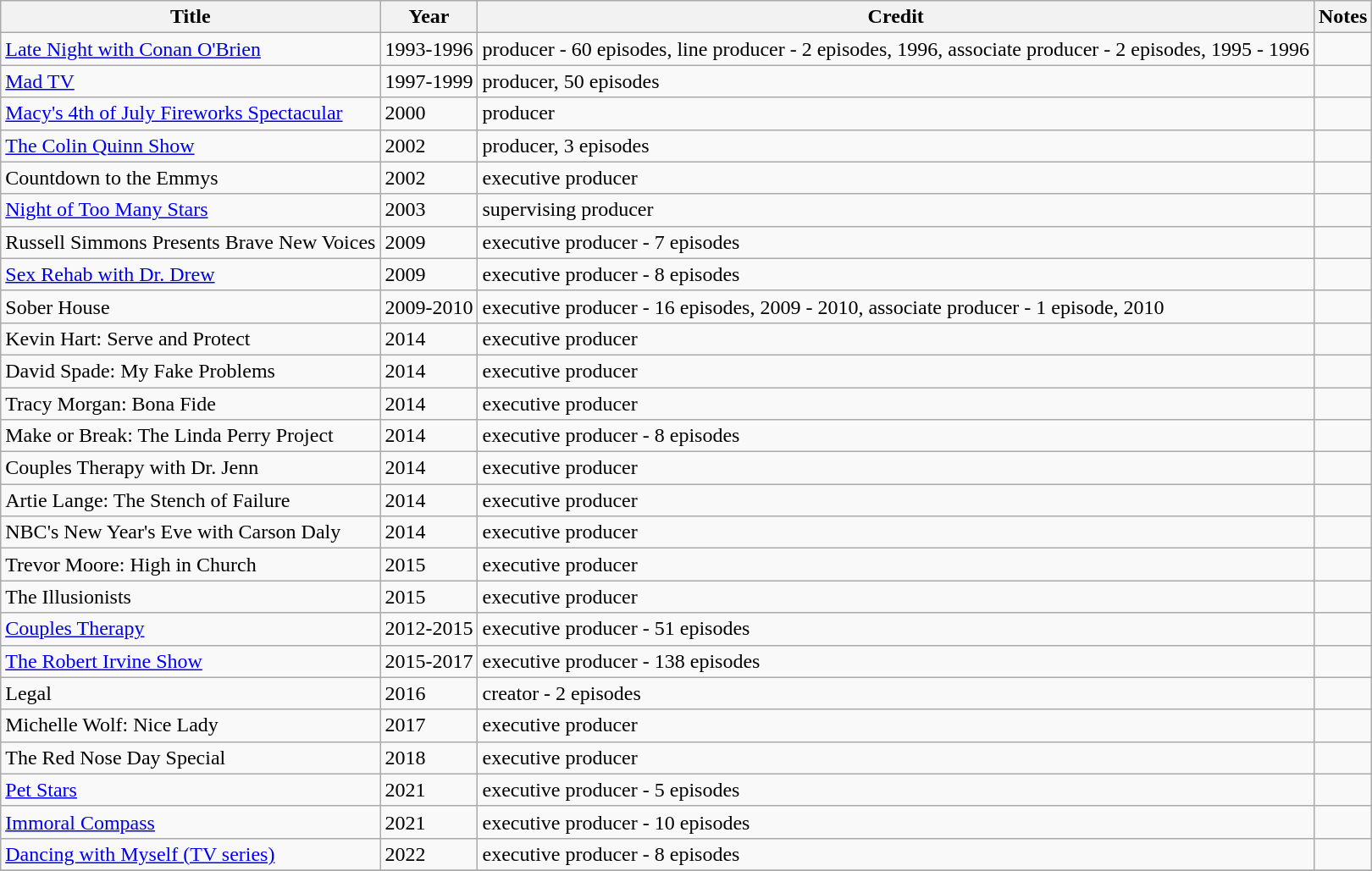<table class="wikitable">
<tr>
<th>Title</th>
<th>Year</th>
<th>Credit</th>
<th>Notes</th>
</tr>
<tr>
<td><a href='#'>Late Night with Conan O'Brien</a></td>
<td>1993-1996</td>
<td>producer - 60 episodes, line producer - 2 episodes, 1996, associate producer - 2 episodes, 1995 - 1996</td>
<td></td>
</tr>
<tr>
<td><a href='#'>Mad TV</a></td>
<td>1997-1999</td>
<td>producer, 50 episodes</td>
<td></td>
</tr>
<tr>
<td><a href='#'>Macy's 4th of July Fireworks Spectacular</a></td>
<td>2000</td>
<td>producer</td>
<td></td>
</tr>
<tr>
<td><a href='#'>The Colin Quinn Show</a></td>
<td>2002</td>
<td>producer, 3 episodes</td>
<td></td>
</tr>
<tr>
<td>Countdown to the Emmys</td>
<td>2002</td>
<td>executive producer</td>
<td></td>
</tr>
<tr>
<td><a href='#'>Night of Too Many Stars</a></td>
<td>2003</td>
<td>supervising producer</td>
<td></td>
</tr>
<tr>
<td>Russell Simmons Presents Brave New Voices</td>
<td>2009</td>
<td>executive producer - 7 episodes</td>
<td></td>
</tr>
<tr>
<td><a href='#'>Sex Rehab with Dr. Drew</a></td>
<td>2009</td>
<td>executive producer - 8 episodes</td>
<td></td>
</tr>
<tr>
<td>Sober House</td>
<td>2009-2010</td>
<td>executive producer - 16 episodes, 2009 - 2010, associate producer - 1 episode, 2010</td>
<td></td>
</tr>
<tr>
<td>Kevin Hart: Serve and Protect</td>
<td>2014</td>
<td>executive producer</td>
<td></td>
</tr>
<tr>
<td>David Spade: My Fake Problems</td>
<td>2014</td>
<td>executive producer</td>
<td></td>
</tr>
<tr>
<td>Tracy Morgan: Bona Fide</td>
<td>2014</td>
<td>executive producer</td>
<td></td>
</tr>
<tr>
<td>Make or Break: The Linda Perry Project</td>
<td>2014</td>
<td>executive producer - 8 episodes</td>
<td></td>
</tr>
<tr>
<td>Couples Therapy with Dr. Jenn</td>
<td>2014</td>
<td>executive producer</td>
<td></td>
</tr>
<tr>
<td>Artie Lange: The Stench of Failure</td>
<td>2014</td>
<td>executive producer</td>
<td></td>
</tr>
<tr>
<td>NBC's New Year's Eve with Carson Daly</td>
<td>2014</td>
<td>executive producer</td>
<td></td>
</tr>
<tr>
<td>Trevor Moore: High in Church</td>
<td>2015</td>
<td>executive producer</td>
<td></td>
</tr>
<tr>
<td>The Illusionists</td>
<td>2015</td>
<td>executive producer</td>
<td></td>
</tr>
<tr>
<td><a href='#'>Couples Therapy</a></td>
<td>2012-2015</td>
<td>executive producer - 51 episodes</td>
<td></td>
</tr>
<tr>
<td><a href='#'>The Robert Irvine Show</a></td>
<td>2015-2017</td>
<td>executive producer - 138 episodes</td>
<td></td>
</tr>
<tr>
<td>Legal</td>
<td>2016</td>
<td>creator - 2 episodes</td>
<td></td>
</tr>
<tr>
<td>Michelle Wolf: Nice Lady</td>
<td>2017</td>
<td>executive producer</td>
<td></td>
</tr>
<tr>
<td>The Red Nose Day Special</td>
<td>2018</td>
<td>executive producer</td>
<td></td>
</tr>
<tr>
<td><a href='#'>Pet Stars</a></td>
<td>2021</td>
<td>executive producer - 5 episodes</td>
<td></td>
</tr>
<tr>
<td><a href='#'>Immoral Compass</a></td>
<td>2021</td>
<td>executive producer - 10 episodes</td>
<td></td>
</tr>
<tr>
<td><a href='#'>Dancing with Myself (TV series)</a></td>
<td>2022</td>
<td>executive producer - 8 episodes</td>
<td></td>
</tr>
<tr>
</tr>
</table>
